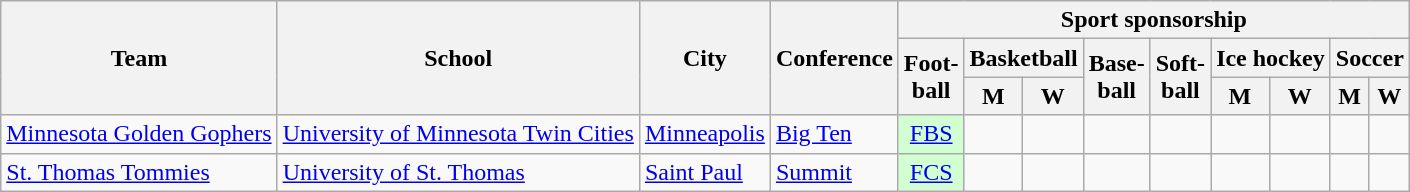<table class="sortable wikitable">
<tr>
<th rowspan=3>Team</th>
<th rowspan=3>School</th>
<th rowspan=3>City</th>
<th rowspan=3>Conference</th>
<th colspan=9>Sport sponsorship</th>
</tr>
<tr>
<th rowspan=2>Foot-<br>ball</th>
<th colspan=2>Basketball</th>
<th rowspan=2>Base-<br>ball</th>
<th rowspan=2>Soft-<br>ball</th>
<th colspan=2>Ice hockey</th>
<th colspan=2>Soccer</th>
</tr>
<tr>
<th>M</th>
<th>W</th>
<th>M</th>
<th>W</th>
<th>M</th>
<th>W</th>
</tr>
<tr>
<td><a href='#'>Minnesota Golden Gophers</a></td>
<td><a href='#'>University of Minnesota Twin Cities</a></td>
<td><a href='#'>Minneapolis</a></td>
<td><a href='#'>Big Ten</a></td>
<td style="background:#D2FFD2; text-align:center"><a href='#'>FBS</a></td>
<td></td>
<td></td>
<td></td>
<td></td>
<td></td>
<td> </td>
<td></td>
<td></td>
</tr>
<tr>
<td><a href='#'>St. Thomas Tommies</a></td>
<td><a href='#'>University of St. Thomas</a></td>
<td><a href='#'>Saint Paul</a></td>
<td><a href='#'>Summit</a></td>
<td style="background:#D2FFD2; text-align:center"><a href='#'>FCS</a> </td>
<td></td>
<td></td>
<td></td>
<td></td>
<td> </td>
<td> </td>
<td></td>
<td></td>
</tr>
</table>
